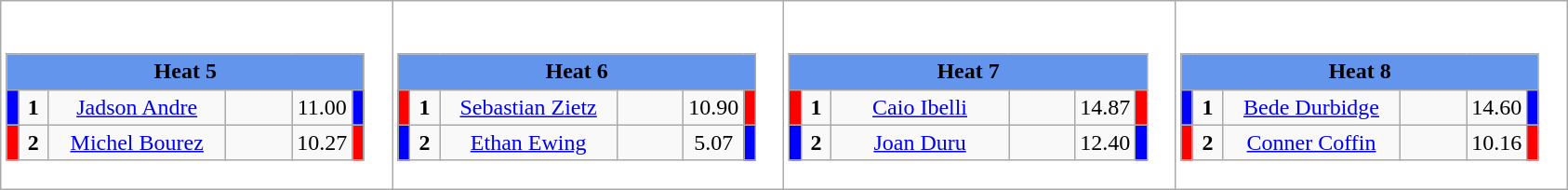<table class="wikitable" style="background:#fff;">
<tr>
<td><div><br><table class="wikitable">
<tr>
<td colspan="6"  style="text-align:center; background:#6495ed;"><strong>Heat 5</strong></td>
</tr>
<tr>
<td style="width:01px; background: #00f;"></td>
<td style="width:14px; text-align:center;"><strong>1</strong></td>
<td style="width:120px; text-align:center;"><a href='#'>Jadson Andre</a></td>
<td style="width:40px; text-align:center;"></td>
<td style="width:20px; text-align:center;">11.00</td>
<td style="width:01px; background: #00f;"></td>
</tr>
<tr>
<td style="width:01px; background: #f00;"></td>
<td style="width:14px; text-align:center;"><strong>2</strong></td>
<td style="width:120px; text-align:center;"><a href='#'>Michel Bourez</a></td>
<td style="width:40px; text-align:center;"></td>
<td style="width:20px; text-align:center;">10.27</td>
<td style="width:01px; background: #f00;"></td>
</tr>
</table>
</div></td>
<td><div><br><table class="wikitable">
<tr>
<td colspan="6"  style="text-align:center; background:#6495ed;"><strong>Heat 6</strong></td>
</tr>
<tr>
<td style="width:01px; background: #f00;"></td>
<td style="width:14px; text-align:center;"><strong>1</strong></td>
<td style="width:120px; text-align:center;"><a href='#'>Sebastian Zietz</a></td>
<td style="width:40px; text-align:center;"></td>
<td style="width:20px; text-align:center;">10.90</td>
<td style="width:01px; background: #f00;"></td>
</tr>
<tr>
<td style="width:01px; background: #00f;"></td>
<td style="width:14px; text-align:center;"><strong>2</strong></td>
<td style="width:120px; text-align:center;"><a href='#'>Ethan Ewing</a></td>
<td style="width:40px; text-align:center;"></td>
<td style="width:20px; text-align:center;">5.07</td>
<td style="width:01px; background: #00f;"></td>
</tr>
</table>
</div></td>
<td><div><br><table class="wikitable">
<tr>
<td colspan="6"  style="text-align:center; background:#6495ed;"><strong>Heat 7</strong></td>
</tr>
<tr>
<td style="width:01px; background: #f00;"></td>
<td style="width:14px; text-align:center;"><strong>1</strong></td>
<td style="width:120px; text-align:center;"><a href='#'>Caio Ibelli</a></td>
<td style="width:40px; text-align:center;"></td>
<td style="width:20px; text-align:center;">14.87</td>
<td style="width:01px; background: #f00;"></td>
</tr>
<tr>
<td style="width:01px; background: #00f;"></td>
<td style="width:14px; text-align:center;"><strong>2</strong></td>
<td style="width:120px; text-align:center;"><a href='#'>Joan Duru</a></td>
<td style="width:40px; text-align:center;"></td>
<td style="width:20px; text-align:center;">12.40</td>
<td style="width:01px; background: #00f;"></td>
</tr>
</table>
</div></td>
<td><div><br><table class="wikitable">
<tr>
<td colspan="6"  style="text-align:center; background:#6495ed;"><strong>Heat 8</strong></td>
</tr>
<tr>
<td style="width:01px; background: #00f;"></td>
<td style="width:14px; text-align:center;"><strong>1</strong></td>
<td style="width:120px; text-align:center;"><a href='#'>Bede Durbidge</a></td>
<td style="width:40px; text-align:center;"></td>
<td style="width:20px; text-align:center;">14.60</td>
<td style="width:01px; background: #00f;"></td>
</tr>
<tr>
<td style="width:01px; background: #f00;"></td>
<td style="width:14px; text-align:center;"><strong>2</strong></td>
<td style="width:120px; text-align:center;"><a href='#'>Conner Coffin</a></td>
<td style="width:40px; text-align:center;"></td>
<td style="width:20px; text-align:center;">10.16</td>
<td style="width:01px; background: #f00;"></td>
</tr>
</table>
</div></td>
</tr>
</table>
